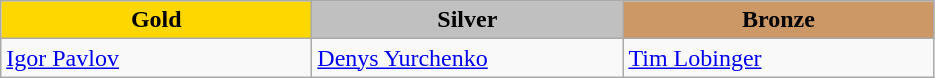<table class="wikitable" style="text-align:left">
<tr align="center">
<td width=200 bgcolor=gold><strong>Gold</strong></td>
<td width=200 bgcolor=silver><strong>Silver</strong></td>
<td width=200 bgcolor=CC9966><strong>Bronze</strong></td>
</tr>
<tr>
<td><a href='#'>Igor Pavlov</a><br><em></em></td>
<td><a href='#'>Denys Yurchenko</a><br><em></em></td>
<td><a href='#'>Tim Lobinger</a><br><em></em></td>
</tr>
</table>
